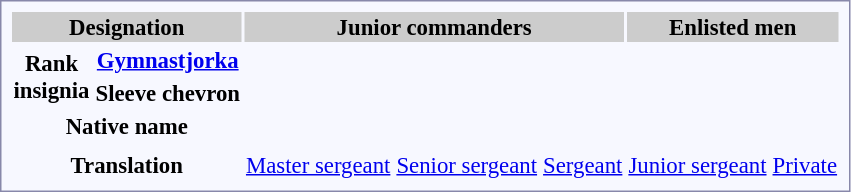<table style="border:1px solid #8888aa; background-color:#f7f8ff; padding:5px; font-size:95%; margin: 0px 12px 12px 0px;">
<tr bgcolor="#CCCCCC">
<th colspan=2>Designation</th>
<th colspan=3><strong>Junior commanders</strong></th>
<th colspan=2><strong>Enlisted men</strong></th>
</tr>
<tr align="center">
<th rowspan=2>Rank<br>insignia</th>
<th><a href='#'>Gymnastjorka</a></th>
<td></td>
<td></td>
<td></td>
<td></td>
<td></td>
</tr>
<tr align="center">
<th>Sleeve chevron</th>
<td colspan=4></td>
<td></td>
</tr>
<tr style="text-align:center;">
<th colspan=2>Native name</th>
<td><br></td>
<td><br></td>
<td><br></td>
<td><br></td>
<td><br></td>
</tr>
<tr style="text-align:center;">
<td colspan=7></td>
</tr>
<tr style="text-align:center;">
<th colspan=2>Translation</th>
<td><a href='#'>Master sergeant</a></td>
<td><a href='#'>Senior sergeant</a></td>
<td><a href='#'>Sergeant</a></td>
<td><a href='#'>Junior sergeant</a></td>
<td><a href='#'>Private</a></td>
</tr>
</table>
